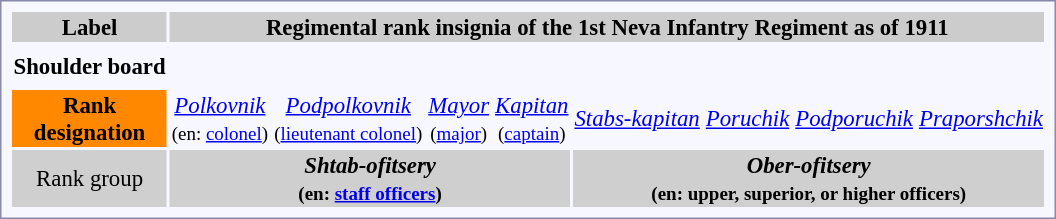<table style="border:1px solid #8888aa; background-color:#f7f8ff; padding:5px; font-size:95%; margin: 12px 12px 12px 12px;">
<tr bgcolor="#CCCCCC">
<th>Label</th>
<th colspan=9>Regimental rank insignia of the 1st Neva Infantry Regiment as of 1911</th>
</tr>
<tr align="center">
<th></th>
<th rowspan=3></th>
<th rowspan=3></th>
<th rowspan=3></th>
<td rowspan=3></td>
<td rowspan=3></td>
<td rowspan=3></td>
<td rowspan=3></td>
<td rowspan=3></td>
</tr>
<tr align="center">
<th rowspan=1>Shoulder board</th>
</tr>
<tr align="center">
<th></th>
</tr>
<tr align="center">
<th style="background:#ff8800; color:black;">Rank<br>designation</th>
<td><em><a href='#'>Polkovnik</a></em> <br><small>(en: <a href='#'>colonel</a>)</small></td>
<td><em><a href='#'>Podpolkovnik</a></em> <br><small>(<a href='#'>lieutenant colonel</a>)</small></td>
<td><em><a href='#'>Mayor</a></em><br><small>(<a href='#'>major</a>)</small></td>
<td><em><a href='#'>Kapitan</a></em> <br><small>(<a href='#'>captain</a>)</small></td>
<td><a href='#'><em>Stabs-kapitan</em></a></td>
<td><em><a href='#'>Poruchik</a></em></td>
<td><em><a href='#'>Podporuchik</a></em></td>
<td><em><a href='#'>Praporshchik</a></em></td>
</tr>
<tr align="center" style="background:#cfcfcf;">
<td>Rank group</td>
<th colspan=4><em>Shtab-ofitsery</em> <br> <small>(en: <a href='#'>staff officers</a>)</small></th>
<th colspan=4><em>Ober-ofitsery</em> <br> <small>(en: upper, superior, or higher officers)</small></th>
</tr>
</table>
